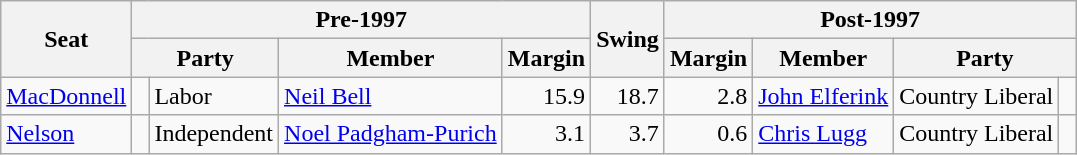<table class="wikitable">
<tr>
<th rowspan=2>Seat</th>
<th colspan=4>Pre-1997</th>
<th rowspan=2>Swing</th>
<th colspan=4>Post-1997</th>
</tr>
<tr>
<th colspan=2>Party</th>
<th>Member</th>
<th>Margin</th>
<th>Margin</th>
<th>Member</th>
<th colspan=2>Party</th>
</tr>
<tr>
<td><a href='#'>MacDonnell</a></td>
<td> </td>
<td>Labor</td>
<td><a href='#'>Neil Bell</a></td>
<td style="text-align:right;">15.9</td>
<td style="text-align:right;">18.7</td>
<td style="text-align:right;">2.8</td>
<td><a href='#'>John Elferink</a></td>
<td>Country Liberal</td>
<td> </td>
</tr>
<tr>
<td><a href='#'>Nelson</a></td>
<td> </td>
<td>Independent</td>
<td><a href='#'>Noel Padgham-Purich</a></td>
<td style="text-align:right;">3.1</td>
<td style="text-align:right;">3.7</td>
<td style="text-align:right;">0.6</td>
<td><a href='#'>Chris Lugg</a></td>
<td>Country Liberal</td>
<td> </td>
</tr>
</table>
